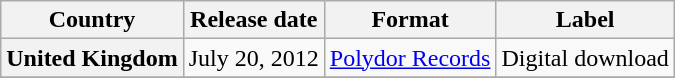<table class="wikitable plainrowheaders">
<tr>
<th scope="col">Country</th>
<th scope="col">Release date</th>
<th scope="col">Format</th>
<th scope="col">Label</th>
</tr>
<tr>
<th scope="row">United Kingdom</th>
<td>July 20, 2012</td>
<td><a href='#'>Polydor Records</a></td>
<td>Digital download</td>
</tr>
<tr>
</tr>
</table>
